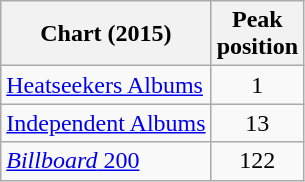<table class="wikitable">
<tr>
<th>Chart (2015)</th>
<th>Peak<br>position</th>
</tr>
<tr>
<td><a href='#'>Heatseekers Albums</a></td>
<td align="center">1</td>
</tr>
<tr>
<td><a href='#'>Independent Albums</a></td>
<td align="center">13</td>
</tr>
<tr>
<td><a href='#'><em>Billboard</em> 200</a></td>
<td align="center">122</td>
</tr>
</table>
